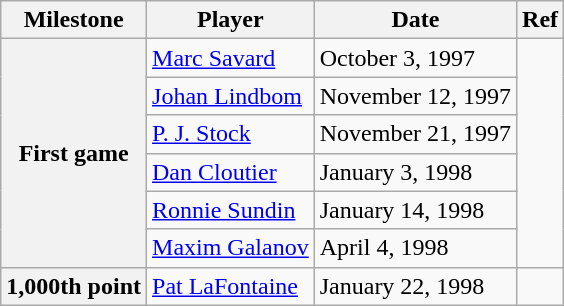<table class="wikitable">
<tr>
<th scope="col">Milestone</th>
<th scope="col">Player</th>
<th scope="col">Date</th>
<th scope="col">Ref</th>
</tr>
<tr>
<th rowspan=6>First game</th>
<td><a href='#'>Marc Savard</a></td>
<td>October 3, 1997</td>
<td rowspan=6></td>
</tr>
<tr>
<td><a href='#'>Johan Lindbom</a></td>
<td>November 12, 1997</td>
</tr>
<tr>
<td><a href='#'>P. J. Stock</a></td>
<td>November 21, 1997</td>
</tr>
<tr>
<td><a href='#'>Dan Cloutier</a></td>
<td>January 3, 1998</td>
</tr>
<tr>
<td><a href='#'>Ronnie Sundin</a></td>
<td>January 14, 1998</td>
</tr>
<tr>
<td><a href='#'>Maxim Galanov</a></td>
<td>April 4, 1998</td>
</tr>
<tr>
<th>1,000th point</th>
<td><a href='#'>Pat LaFontaine</a></td>
<td>January 22, 1998</td>
<td></td>
</tr>
</table>
